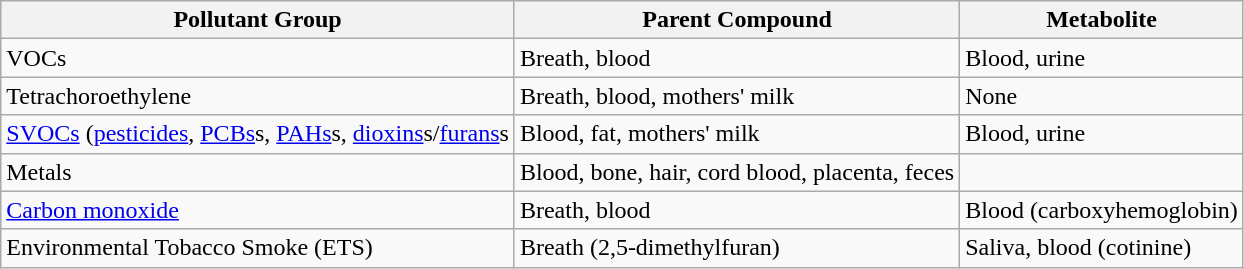<table class="wikitable" border="1">
<tr>
<th>Pollutant Group</th>
<th>Parent Compound</th>
<th>Metabolite</th>
</tr>
<tr>
<td>VOCs</td>
<td>Breath, blood</td>
<td>Blood, urine</td>
</tr>
<tr>
<td>Tetrachoroethylene</td>
<td>Breath, blood, mothers' milk</td>
<td>None</td>
</tr>
<tr>
<td><a href='#'>SVOCs</a> (<a href='#'>pesticides</a>, <a href='#'>PCBs</a>s, <a href='#'>PAHs</a>s, <a href='#'>dioxins</a>s/<a href='#'>furans</a>s</td>
<td>Blood, fat, mothers' milk</td>
<td>Blood, urine</td>
</tr>
<tr>
<td>Metals</td>
<td>Blood, bone, hair, cord blood, placenta, feces</td>
<td></td>
</tr>
<tr>
<td><a href='#'>Carbon monoxide</a></td>
<td>Breath, blood</td>
<td>Blood (carboxyhemoglobin)</td>
</tr>
<tr>
<td>Environmental Tobacco Smoke (ETS)</td>
<td>Breath (2,5-dimethylfuran)</td>
<td>Saliva, blood (cotinine)</td>
</tr>
</table>
